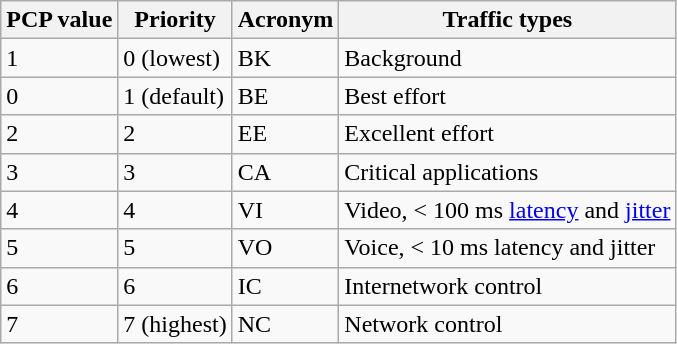<table class=wikitable>
<tr>
<th>PCP value</th>
<th>Priority</th>
<th>Acronym</th>
<th>Traffic types</th>
</tr>
<tr>
<td>1</td>
<td>0 (lowest)</td>
<td>BK</td>
<td>Background</td>
</tr>
<tr>
<td>0</td>
<td>1 (default)</td>
<td>BE</td>
<td>Best effort</td>
</tr>
<tr>
<td>2</td>
<td>2</td>
<td>EE</td>
<td>Excellent effort</td>
</tr>
<tr>
<td>3</td>
<td>3</td>
<td>CA</td>
<td>Critical applications</td>
</tr>
<tr>
<td>4</td>
<td>4</td>
<td>VI</td>
<td>Video, < 100 ms <a href='#'>latency</a> and <a href='#'>jitter</a></td>
</tr>
<tr>
<td>5</td>
<td>5</td>
<td>VO</td>
<td>Voice, < 10 ms latency and jitter</td>
</tr>
<tr>
<td>6</td>
<td>6</td>
<td>IC</td>
<td>Internetwork control</td>
</tr>
<tr>
<td>7</td>
<td>7 (highest)</td>
<td>NC</td>
<td>Network control</td>
</tr>
</table>
